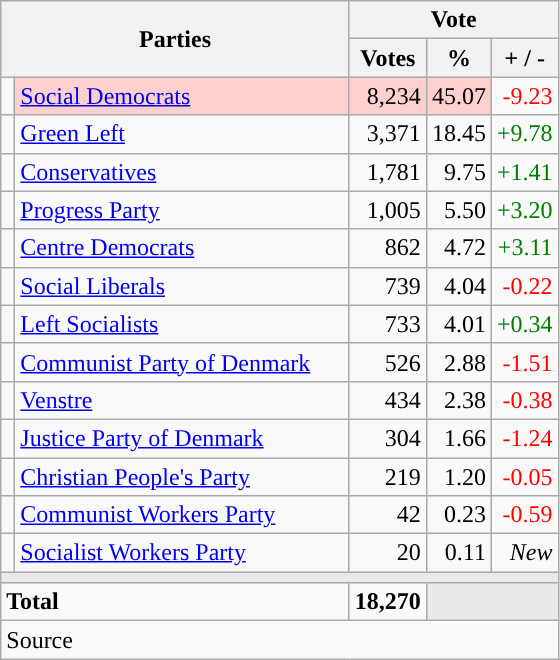<table class="wikitable" style="text-align:right;">
<tr>
<th style="text-align:centre;" rowspan="2" colspan="2" width="225">Parties</th>
<th colspan="3">Vote</th>
</tr>
<tr>
<th width="15">Votes</th>
<th width="15">%</th>
<th width="15">+ / -</th>
</tr>
<tr>
<td width="2" style="color:inherit;background:"></td>
<td bgcolor=#fbd0ce  align="left"><a href='#'>Social Democrats</a></td>
<td bgcolor=#fbd0ce>8,234</td>
<td bgcolor=#fbd0ce>45.07</td>
<td style=color:red;>-9.23</td>
</tr>
<tr>
<td width="2" style="color:inherit;background:"></td>
<td align="left"><a href='#'>Green Left</a></td>
<td>3,371</td>
<td>18.45</td>
<td style=color:green;>+9.78</td>
</tr>
<tr>
<td width="2" style="color:inherit;background:"></td>
<td align="left"><a href='#'>Conservatives</a></td>
<td>1,781</td>
<td>9.75</td>
<td style=color:green;>+1.41</td>
</tr>
<tr>
<td width="2" style="color:inherit;background:"></td>
<td align="left"><a href='#'>Progress Party</a></td>
<td>1,005</td>
<td>5.50</td>
<td style=color:green;>+3.20</td>
</tr>
<tr>
<td width="2" style="color:inherit;background:"></td>
<td align="left"><a href='#'>Centre Democrats</a></td>
<td>862</td>
<td>4.72</td>
<td style=color:green;>+3.11</td>
</tr>
<tr>
<td width="2" style="color:inherit;background:"></td>
<td align="left"><a href='#'>Social Liberals</a></td>
<td>739</td>
<td>4.04</td>
<td style=color:red;>-0.22</td>
</tr>
<tr>
<td width="2" style="color:inherit;background:"></td>
<td align="left"><a href='#'>Left Socialists</a></td>
<td>733</td>
<td>4.01</td>
<td style=color:green;>+0.34</td>
</tr>
<tr>
<td width="2" style="color:inherit;background:"></td>
<td align="left"><a href='#'>Communist Party of Denmark</a></td>
<td>526</td>
<td>2.88</td>
<td style=color:red;>-1.51</td>
</tr>
<tr>
<td width="2" style="color:inherit;background:"></td>
<td align="left"><a href='#'>Venstre</a></td>
<td>434</td>
<td>2.38</td>
<td style=color:red;>-0.38</td>
</tr>
<tr>
<td width="2" style="color:inherit;background:"></td>
<td align="left"><a href='#'>Justice Party of Denmark</a></td>
<td>304</td>
<td>1.66</td>
<td style=color:red;>-1.24</td>
</tr>
<tr>
<td width="2" style="color:inherit;background:"></td>
<td align="left"><a href='#'>Christian People's Party</a></td>
<td>219</td>
<td>1.20</td>
<td style=color:red;>-0.05</td>
</tr>
<tr>
<td width="2" style="color:inherit;background:"></td>
<td align="left"><a href='#'>Communist Workers Party</a></td>
<td>42</td>
<td>0.23</td>
<td style=color:red;>-0.59</td>
</tr>
<tr>
<td width="2" style="color:inherit;background:"></td>
<td align="left"><a href='#'>Socialist Workers Party</a></td>
<td>20</td>
<td>0.11</td>
<td><em>New</em></td>
</tr>
<tr>
<td colspan="7" bgcolor="#E9E9E9"></td>
</tr>
<tr>
<td align="left" colspan="2"><strong>Total</strong></td>
<td><strong>18,270</strong></td>
<td bgcolor="#E9E9E9" colspan="2"></td>
</tr>
<tr>
<td align="left" colspan="6">Source</td>
</tr>
</table>
